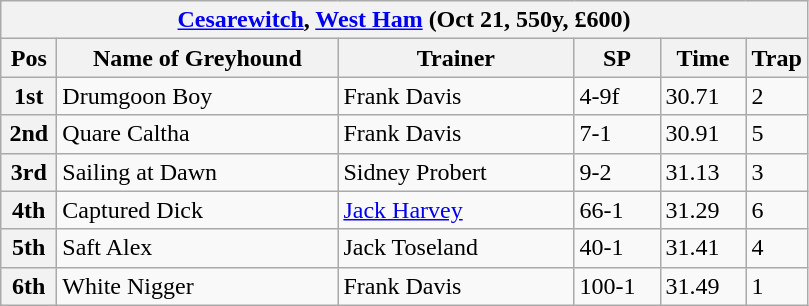<table class="wikitable">
<tr>
<th colspan="6"><a href='#'>Cesarewitch</a>, <a href='#'>West Ham</a> (Oct 21, 550y, £600)</th>
</tr>
<tr>
<th width=30>Pos</th>
<th width=180>Name of Greyhound</th>
<th width=150>Trainer</th>
<th width=50>SP</th>
<th width=50>Time</th>
<th width=30>Trap</th>
</tr>
<tr>
<th>1st</th>
<td>Drumgoon Boy</td>
<td>Frank Davis</td>
<td>4-9f</td>
<td>30.71</td>
<td>2</td>
</tr>
<tr>
<th>2nd</th>
<td>Quare Caltha</td>
<td>Frank Davis</td>
<td>7-1</td>
<td>30.91</td>
<td>5</td>
</tr>
<tr>
<th>3rd</th>
<td>Sailing at Dawn</td>
<td>Sidney Probert</td>
<td>9-2</td>
<td>31.13</td>
<td>3</td>
</tr>
<tr>
<th>4th</th>
<td>Captured Dick</td>
<td><a href='#'>Jack Harvey</a></td>
<td>66-1</td>
<td>31.29</td>
<td>6</td>
</tr>
<tr>
<th>5th</th>
<td>Saft Alex</td>
<td>Jack Toseland</td>
<td>40-1</td>
<td>31.41</td>
<td>4</td>
</tr>
<tr>
<th>6th</th>
<td>White Nigger</td>
<td>Frank Davis</td>
<td>100-1</td>
<td>31.49</td>
<td>1</td>
</tr>
</table>
